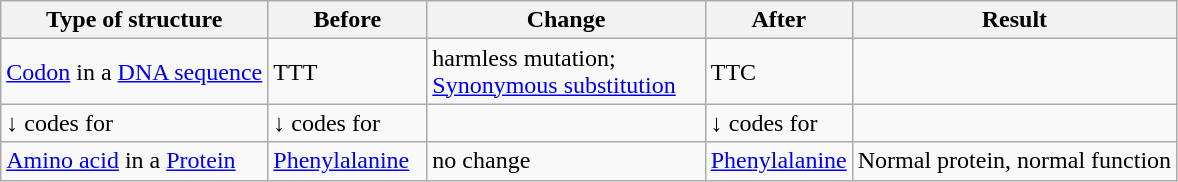<table class="wikitable">
<tr>
<th>Type of structure</th>
<th>Before</th>
<th>Change</th>
<th>After</th>
<th>Result</th>
</tr>
<tr>
<td><a href='#'>Codon</a> in a <a href='#'>DNA sequence</a></td>
<td>TTT</td>
<td>harmless mutation;<br><a href='#'>Synonymous substitution</a>    </td>
<td>TTC</td>
<td></td>
</tr>
<tr>
<td>↓ codes for</td>
<td>↓ codes for</td>
<td> </td>
<td>↓ codes for</td>
<td></td>
</tr>
<tr>
<td><a href='#'>Amino acid</a> in a <a href='#'>Protein</a></td>
<td><a href='#'>Phenylalanine</a>  </td>
<td>no change</td>
<td><a href='#'>Phenylalanine</a></td>
<td>Normal protein, normal function</td>
</tr>
</table>
